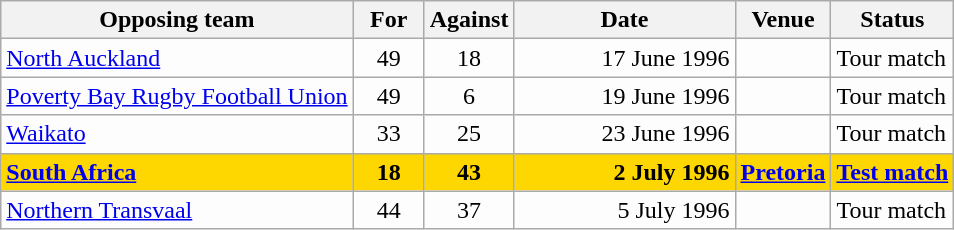<table class=wikitable>
<tr>
<th>Opposing team</th>
<th>For</th>
<th>Against</th>
<th>Date</th>
<th>Venue</th>
<th>Status</th>
</tr>
<tr bgcolor=#fdfdfd>
<td><a href='#'>North Auckland</a></td>
<td align=center width=40>49</td>
<td align=center width=40>18</td>
<td width=140 align=right>17 June 1996</td>
<td></td>
<td>Tour match</td>
</tr>
<tr bgcolor=#fdfdfd>
<td><a href='#'>Poverty Bay Rugby Football Union</a></td>
<td align=center width=40>49</td>
<td align=center width=40>6</td>
<td width=140 align=right>19 June 1996</td>
<td></td>
<td>Tour match</td>
</tr>
<tr bgcolor=#fdfdfd>
<td><a href='#'>Waikato</a></td>
<td align=center width=40>33</td>
<td align=center width=40>25</td>
<td width=140 align=right>23 June 1996</td>
<td></td>
<td>Tour match</td>
</tr>
<tr bgcolor=gold>
<td><strong><a href='#'>South Africa</a></strong></td>
<td align=center width=40><strong>18</strong></td>
<td align=center width=40><strong>43</strong></td>
<td width=140 align=right><strong>2 July 1996</strong></td>
<td><strong><a href='#'>Pretoria</a></strong></td>
<td><strong><a href='#'>Test match</a></strong></td>
</tr>
<tr bgcolor=#fdfdfd>
<td><a href='#'>Northern Transvaal</a></td>
<td align=center width=40>44</td>
<td align=center width=40>37</td>
<td width=140 align=right>5 July 1996</td>
<td></td>
<td>Tour match</td>
</tr>
</table>
